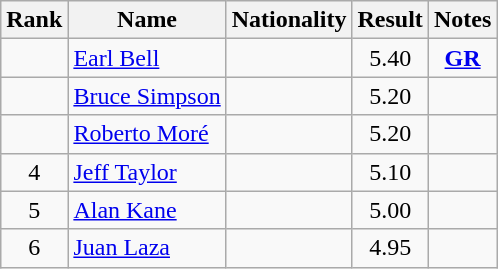<table class="wikitable sortable" style="text-align:center">
<tr>
<th>Rank</th>
<th>Name</th>
<th>Nationality</th>
<th>Result</th>
<th>Notes</th>
</tr>
<tr>
<td></td>
<td align=left><a href='#'>Earl Bell</a></td>
<td align=left></td>
<td>5.40</td>
<td><strong><a href='#'>GR</a></strong></td>
</tr>
<tr>
<td></td>
<td align=left><a href='#'>Bruce Simpson</a></td>
<td align=left></td>
<td>5.20</td>
<td></td>
</tr>
<tr>
<td></td>
<td align=left><a href='#'>Roberto Moré</a></td>
<td align=left></td>
<td>5.20</td>
<td></td>
</tr>
<tr>
<td>4</td>
<td align=left><a href='#'>Jeff Taylor</a></td>
<td align=left></td>
<td>5.10</td>
<td></td>
</tr>
<tr>
<td>5</td>
<td align=left><a href='#'>Alan Kane</a></td>
<td align=left></td>
<td>5.00</td>
<td></td>
</tr>
<tr>
<td>6</td>
<td align=left><a href='#'>Juan Laza</a></td>
<td align=left></td>
<td>4.95</td>
<td></td>
</tr>
</table>
